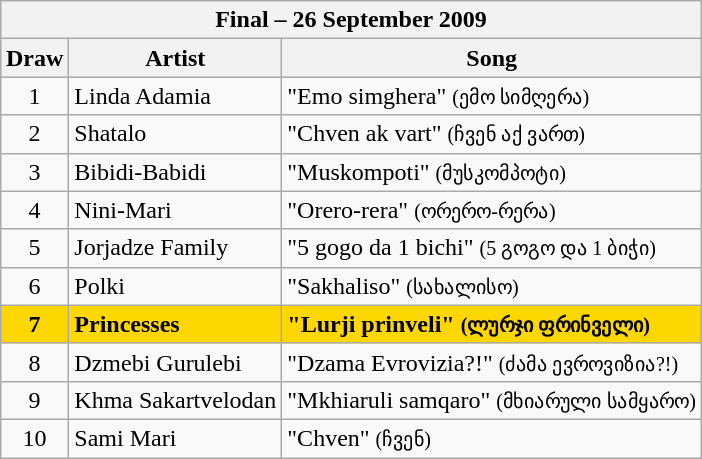<table class="sortable wikitable" style="margin: 1em auto 1em auto; text-align:center">
<tr>
<th colspan="3">Final – 26 September 2009</th>
</tr>
<tr bgcolor="#CCCCCC">
<th>Draw</th>
<th>Artist</th>
<th>Song</th>
</tr>
<tr>
<td>1</td>
<td align="left">Linda Adamia</td>
<td align="left">"Emo simghera" <small>(ემო სიმღერა)</small></td>
</tr>
<tr>
<td>2</td>
<td align="left">Shatalo</td>
<td align="left">"Chven ak vart" <small>(ჩვენ აქ ვართ)</small></td>
</tr>
<tr>
<td>3</td>
<td align="left">Bibidi-Babidi</td>
<td align="left">"Muskompoti" <small>(მუსკომპოტი)</small></td>
</tr>
<tr>
<td>4</td>
<td align="left">Nini-Mari</td>
<td align="left">"Orero-rera" <small>(ორერო-რერა)</small></td>
</tr>
<tr>
<td>5</td>
<td align="left">Jorjadze Family</td>
<td align="left">"5 gogo da 1 bichi" <small>(5 გოგო და 1 ბიჭი)</small></td>
</tr>
<tr>
<td>6</td>
<td align="left">Polki</td>
<td align="left">"Sakhaliso" <small>(სახალისო)</small></td>
</tr>
<tr style="font-weight:bold; background:gold;">
<td>7</td>
<td align="left"><strong>Princesses</strong></td>
<td align="left"><strong>"Lurji prinveli" <small>(ლურჯი ფრინველი)</small></strong></td>
</tr>
<tr>
<td>8</td>
<td align="left">Dzmebi Gurulebi</td>
<td align="left">"Dzama Evrovizia?!" <small>(ძამა ევროვიზია?!)</small></td>
</tr>
<tr>
<td>9</td>
<td align="left">Khma Sakartvelodan</td>
<td align="left">"Mkhiaruli samqaro" <small>(მხიარული სამყარო)</small></td>
</tr>
<tr>
<td>10</td>
<td align="left">Sami Mari</td>
<td align="left">"Chven" <small>(ჩვენ)</small></td>
</tr>
</table>
